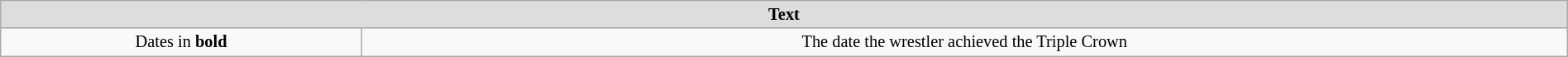<table class="wikitable" style="width:100%; font-size:85%; text-align:center;">
<tr>
<th style="background:#ddd;" colspan="2">Text</th>
</tr>
<tr>
<td>Dates in <strong>bold</strong></td>
<td>The date the wrestler achieved the Triple Crown</td>
</tr>
</table>
